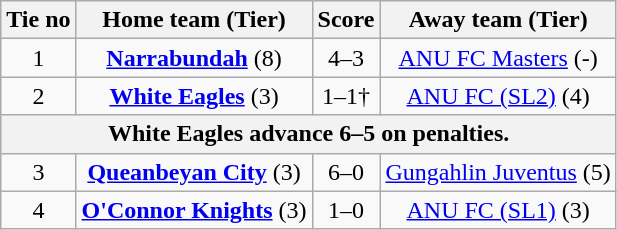<table class="wikitable" style="text-align:center">
<tr>
<th>Tie no</th>
<th>Home team (Tier)</th>
<th>Score</th>
<th>Away team (Tier)</th>
</tr>
<tr>
<td>1</td>
<td><strong><a href='#'>Narrabundah</a></strong> (8)</td>
<td>4–3</td>
<td><a href='#'>ANU FC Masters</a> (-)</td>
</tr>
<tr>
<td>2</td>
<td><strong><a href='#'>White Eagles</a></strong> (3)</td>
<td>1–1†</td>
<td><a href='#'>ANU FC (SL2)</a> (4)</td>
</tr>
<tr>
<th colspan=4>White Eagles advance 6–5 on penalties.</th>
</tr>
<tr>
<td>3</td>
<td><strong><a href='#'>Queanbeyan City</a></strong> (3)</td>
<td>6–0</td>
<td><a href='#'>Gungahlin Juventus</a> (5)</td>
</tr>
<tr>
<td>4</td>
<td><strong><a href='#'>O'Connor Knights</a></strong> (3)</td>
<td>1–0</td>
<td><a href='#'>ANU FC (SL1)</a> (3)</td>
</tr>
</table>
